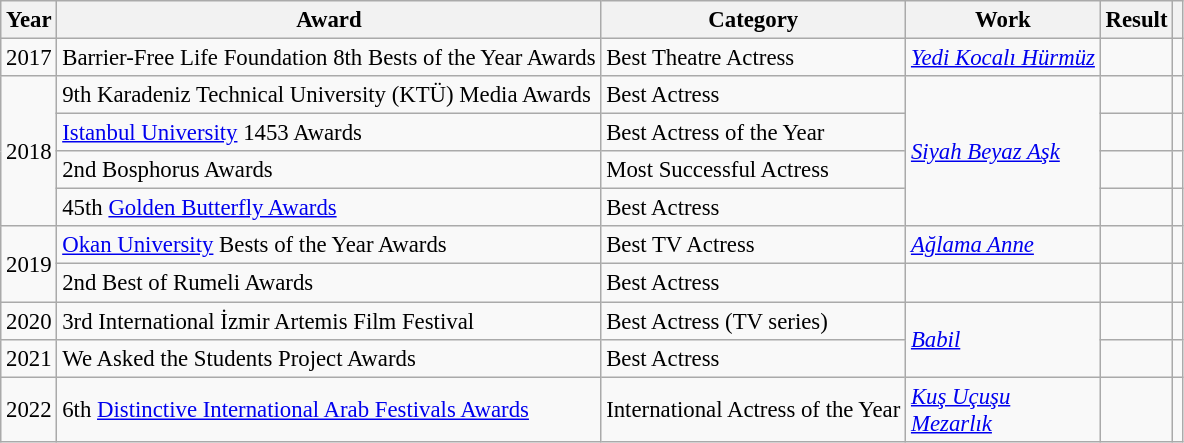<table class="wikitable" style="font-size:95%;">
<tr>
<th>Year</th>
<th>Award</th>
<th>Category</th>
<th>Work</th>
<th>Result</th>
<th></th>
</tr>
<tr>
<td>2017</td>
<td>Barrier-Free Life Foundation 8th Bests of the Year Awards</td>
<td>Best Theatre Actress</td>
<td><em><a href='#'>Yedi Kocalı Hürmüz</a></em></td>
<td></td>
<td></td>
</tr>
<tr>
<td rowspan="4">2018</td>
<td>9th Karadeniz Technical University (KTÜ) Media Awards</td>
<td>Best Actress</td>
<td rowspan="4"><em><a href='#'>Siyah Beyaz Aşk</a></em></td>
<td></td>
<td></td>
</tr>
<tr>
<td><a href='#'>Istanbul University</a> 1453 Awards</td>
<td>Best Actress of the Year</td>
<td></td>
<td></td>
</tr>
<tr>
<td>2nd Bosphorus Awards</td>
<td>Most Successful Actress</td>
<td></td>
<td></td>
</tr>
<tr>
<td>45th <a href='#'>Golden Butterfly Awards</a></td>
<td>Best Actress</td>
<td></td>
<td></td>
</tr>
<tr>
<td rowspan="2">2019</td>
<td><a href='#'>Okan University</a> Bests of the Year Awards</td>
<td>Best TV Actress</td>
<td><em><a href='#'>Ağlama Anne</a></em></td>
<td></td>
<td></td>
</tr>
<tr>
<td>2nd Best of Rumeli Awards</td>
<td>Best Actress</td>
<td></td>
<td></td>
<td></td>
</tr>
<tr>
<td>2020</td>
<td>3rd International İzmir Artemis Film Festival</td>
<td>Best Actress (TV series)</td>
<td rowspan="2"><em><a href='#'>Babil</a></em></td>
<td></td>
<td></td>
</tr>
<tr>
<td>2021</td>
<td>We Asked the Students Project Awards</td>
<td>Best Actress</td>
<td></td>
<td></td>
</tr>
<tr>
<td>2022</td>
<td>6th <a href='#'>Distinctive International Arab Festivals Awards</a></td>
<td>International Actress of the Year</td>
<td><em><a href='#'>Kuş Uçuşu</a></em><br><em><a href='#'>Mezarlık</a></em></td>
<td></td>
<td></td>
</tr>
</table>
